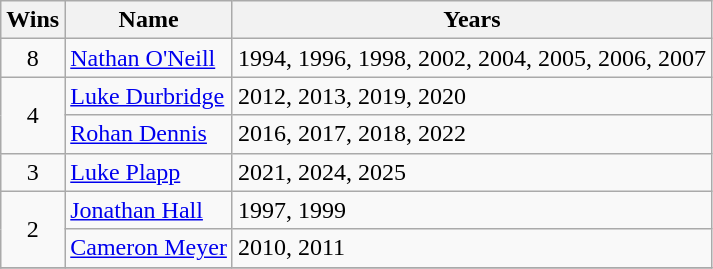<table class="wikitable">
<tr>
<th>Wins</th>
<th>Name</th>
<th>Years</th>
</tr>
<tr>
<td align=center>8</td>
<td><a href='#'>Nathan O'Neill</a></td>
<td>1994, 1996, 1998, 2002, 2004, 2005, 2006, 2007</td>
</tr>
<tr>
<td align=center rowspan=2>4</td>
<td><a href='#'>Luke Durbridge</a></td>
<td>2012, 2013, 2019, 2020</td>
</tr>
<tr>
<td><a href='#'>Rohan Dennis</a></td>
<td>2016, 2017, 2018, 2022</td>
</tr>
<tr>
<td align=center>3</td>
<td><a href='#'>Luke Plapp</a></td>
<td>2021, 2024, 2025</td>
</tr>
<tr>
<td align=center rowspan=2>2</td>
<td><a href='#'>Jonathan Hall</a></td>
<td>1997, 1999</td>
</tr>
<tr>
<td><a href='#'>Cameron Meyer</a></td>
<td>2010, 2011</td>
</tr>
<tr>
</tr>
</table>
